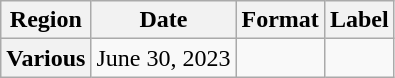<table class="wikitable plainrowheaders">
<tr>
<th scope="col">Region</th>
<th scope="col">Date</th>
<th scope="col">Format</th>
<th scope="col">Label</th>
</tr>
<tr>
<th scope="row">Various</th>
<td>June 30, 2023</td>
<td></td>
<td></td>
</tr>
</table>
